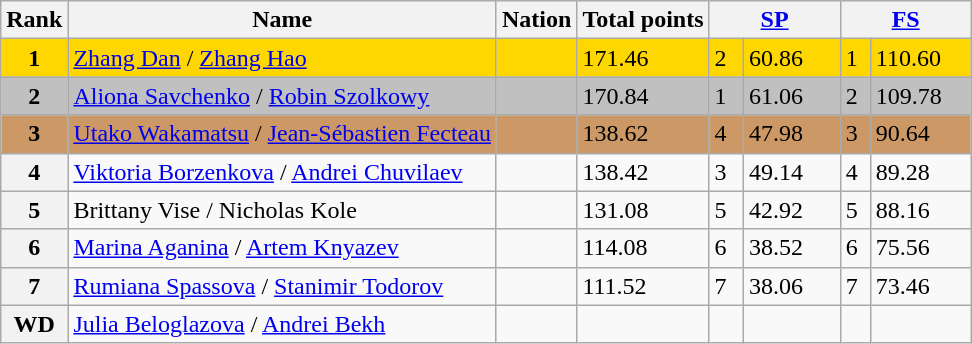<table class="wikitable">
<tr>
<th>Rank</th>
<th>Name</th>
<th>Nation</th>
<th>Total points</th>
<th colspan="2" width="80px"><a href='#'>SP</a></th>
<th colspan="2" width="80px"><a href='#'>FS</a></th>
</tr>
<tr bgcolor="gold">
<td align="center"><strong>1</strong></td>
<td><a href='#'>Zhang Dan</a> / <a href='#'>Zhang Hao</a></td>
<td></td>
<td>171.46</td>
<td>2</td>
<td>60.86</td>
<td>1</td>
<td>110.60</td>
</tr>
<tr bgcolor="silver">
<td align="center"><strong>2</strong></td>
<td><a href='#'>Aliona Savchenko</a> / <a href='#'>Robin Szolkowy</a></td>
<td></td>
<td>170.84</td>
<td>1</td>
<td>61.06</td>
<td>2</td>
<td>109.78</td>
</tr>
<tr bgcolor="cc9966">
<td align="center"><strong>3</strong></td>
<td><a href='#'>Utako Wakamatsu</a> / <a href='#'>Jean-Sébastien Fecteau</a></td>
<td></td>
<td>138.62</td>
<td>4</td>
<td>47.98</td>
<td>3</td>
<td>90.64</td>
</tr>
<tr>
<th>4</th>
<td><a href='#'>Viktoria Borzenkova</a> / <a href='#'>Andrei Chuvilaev</a></td>
<td></td>
<td>138.42</td>
<td>3</td>
<td>49.14</td>
<td>4</td>
<td>89.28</td>
</tr>
<tr>
<th>5</th>
<td>Brittany Vise / Nicholas Kole</td>
<td></td>
<td>131.08</td>
<td>5</td>
<td>42.92</td>
<td>5</td>
<td>88.16</td>
</tr>
<tr>
<th>6</th>
<td><a href='#'>Marina Aganina</a> / <a href='#'>Artem Knyazev</a></td>
<td></td>
<td>114.08</td>
<td>6</td>
<td>38.52</td>
<td>6</td>
<td>75.56</td>
</tr>
<tr>
<th>7</th>
<td><a href='#'>Rumiana Spassova</a> / <a href='#'>Stanimir Todorov</a></td>
<td></td>
<td>111.52</td>
<td>7</td>
<td>38.06</td>
<td>7</td>
<td>73.46</td>
</tr>
<tr>
<th>WD</th>
<td><a href='#'>Julia Beloglazova</a> / <a href='#'>Andrei Bekh</a></td>
<td></td>
<td></td>
<td></td>
<td></td>
<td></td>
<td></td>
</tr>
</table>
